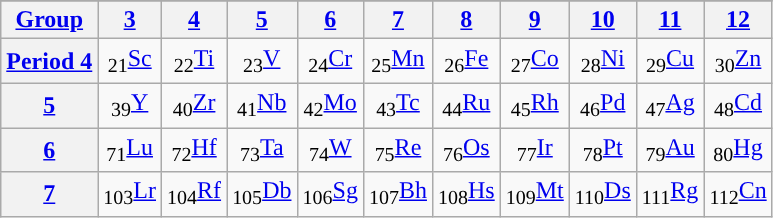<table class=wikitable style="margin:0.5em 1em 0.5em 0; text-align:center; background:">
<tr>
</tr>
<tr style="background:">
<th><a href='#'>Group</a></th>
<th><a href='#'>3</a></th>
<th><a href='#'>4</a></th>
<th><a href='#'>5</a></th>
<th><a href='#'>6</a></th>
<th><a href='#'>7</a></th>
<th><a href='#'>8</a></th>
<th><a href='#'>9</a></th>
<th><a href='#'>10</a></th>
<th><a href='#'>11</a></th>
<th><a href='#'>12</a></th>
</tr>
<tr>
<th style="background:"><a href='#'>Period 4</a></th>
<td><sub>21</sub><a href='#'>Sc</a></td>
<td><sub>22</sub><a href='#'>Ti</a></td>
<td><sub>23</sub><a href='#'>V</a></td>
<td><sub>24</sub><a href='#'>Cr</a></td>
<td><sub>25</sub><a href='#'>Mn</a></td>
<td><sub>26</sub><a href='#'>Fe</a></td>
<td><sub>27</sub><a href='#'>Co</a></td>
<td><sub>28</sub><a href='#'>Ni</a></td>
<td><sub>29</sub><a href='#'>Cu</a></td>
<td><sub>30</sub><a href='#'>Zn</a></td>
</tr>
<tr>
<th style="background:"><a href='#'>5</a></th>
<td><sub>39</sub><a href='#'>Y</a></td>
<td><sub>40</sub><a href='#'>Zr</a></td>
<td><sub>41</sub><a href='#'>Nb</a></td>
<td><sub>42</sub><a href='#'>Mo</a></td>
<td><sub>43</sub><a href='#'>Tc</a></td>
<td><sub>44</sub><a href='#'>Ru</a></td>
<td><sub>45</sub><a href='#'>Rh</a></td>
<td><sub>46</sub><a href='#'>Pd</a></td>
<td><sub>47</sub><a href='#'>Ag</a></td>
<td><sub>48</sub><a href='#'>Cd</a></td>
</tr>
<tr>
<th style="background:"><a href='#'>6</a></th>
<td><sub>71</sub><a href='#'>Lu</a></td>
<td><sub>72</sub><a href='#'>Hf</a></td>
<td><sub>73</sub><a href='#'>Ta</a></td>
<td><sub>74</sub><a href='#'>W</a></td>
<td><sub>75</sub><a href='#'>Re</a></td>
<td><sub>76</sub><a href='#'>Os</a></td>
<td><sub>77</sub><a href='#'>Ir</a></td>
<td><sub>78</sub><a href='#'>Pt</a></td>
<td><sub>79</sub><a href='#'>Au</a></td>
<td><sub>80</sub><a href='#'>Hg</a></td>
</tr>
<tr>
<th style="background:"><a href='#'>7</a></th>
<td><sub>103</sub><a href='#'>Lr</a></td>
<td><sub>104</sub><a href='#'>Rf</a></td>
<td><sub>105</sub><a href='#'>Db</a></td>
<td><sub>106</sub><a href='#'>Sg</a></td>
<td><sub>107</sub><a href='#'>Bh</a></td>
<td><sub>108</sub><a href='#'>Hs</a></td>
<td><sub>109</sub><a href='#'>Mt</a></td>
<td><sub>110</sub><a href='#'>Ds</a></td>
<td><sub>111</sub><a href='#'>Rg</a></td>
<td><sub>112</sub><a href='#'>Cn</a></td>
</tr>
</table>
